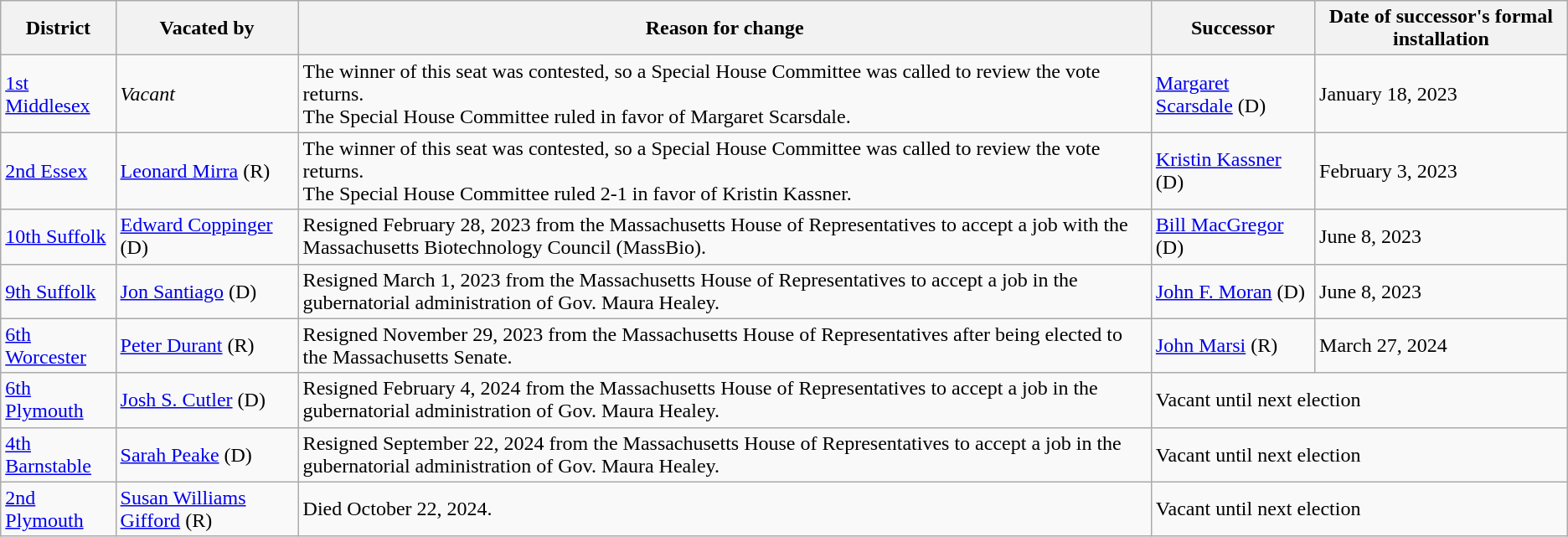<table class="wikitable">
<tr>
<th>District</th>
<th>Vacated by</th>
<th>Reason for change</th>
<th>Successor</th>
<th>Date of successor's formal installation</th>
</tr>
<tr>
<td><a href='#'>1st Middlesex</a></td>
<td><em>Vacant</em></td>
<td>The winner of this seat was contested, so a Special House Committee was called to review the vote returns.<br>The Special House Committee ruled in favor of Margaret Scarsdale.</td>
<td><a href='#'>Margaret Scarsdale</a> (D)</td>
<td>January 18, 2023</td>
</tr>
<tr>
<td><a href='#'>2nd Essex</a></td>
<td><a href='#'>Leonard Mirra</a> (R)</td>
<td>The winner of this seat was contested, so a Special House Committee was called to review the vote returns.<br>The Special House Committee ruled 2-1 in favor of Kristin Kassner.</td>
<td><a href='#'>Kristin Kassner</a> (D)</td>
<td>February 3, 2023</td>
</tr>
<tr>
<td><a href='#'>10th Suffolk</a></td>
<td><a href='#'>Edward Coppinger</a> (D)</td>
<td>Resigned February 28, 2023 from the Massachusetts House of Representatives to accept a job with the Massachusetts Biotechnology Council (MassBio).</td>
<td><a href='#'>Bill MacGregor</a> (D)</td>
<td>June 8, 2023</td>
</tr>
<tr>
<td><a href='#'>9th Suffolk</a></td>
<td><a href='#'>Jon Santiago</a> (D)</td>
<td>Resigned March 1, 2023 from the Massachusetts House of Representatives to accept a job in the gubernatorial administration of Gov. Maura Healey.</td>
<td><a href='#'>John F. Moran</a> (D)</td>
<td>June 8, 2023</td>
</tr>
<tr>
<td><a href='#'>6th Worcester</a></td>
<td><a href='#'>Peter Durant</a> (R)</td>
<td>Resigned November 29, 2023 from the Massachusetts House of Representatives after being elected to the Massachusetts Senate.</td>
<td><a href='#'>John Marsi</a> (R)</td>
<td>March 27, 2024</td>
</tr>
<tr>
<td><a href='#'>6th Plymouth</a></td>
<td><a href='#'>Josh S. Cutler</a> (D)</td>
<td>Resigned February 4, 2024 from the Massachusetts House of Representatives to accept a job in the gubernatorial administration of Gov. Maura Healey.</td>
<td colspan="2">Vacant until next election</td>
</tr>
<tr>
<td><a href='#'>4th Barnstable</a></td>
<td><a href='#'>Sarah Peake</a> (D)</td>
<td>Resigned September 22, 2024 from the Massachusetts House of Representatives to accept a job in the gubernatorial administration of Gov. Maura Healey.</td>
<td colspan="2">Vacant until next election</td>
</tr>
<tr>
<td><a href='#'>2nd Plymouth</a></td>
<td><a href='#'>Susan Williams Gifford</a> (R)</td>
<td>Died October 22, 2024.</td>
<td colspan="2">Vacant until next election</td>
</tr>
</table>
